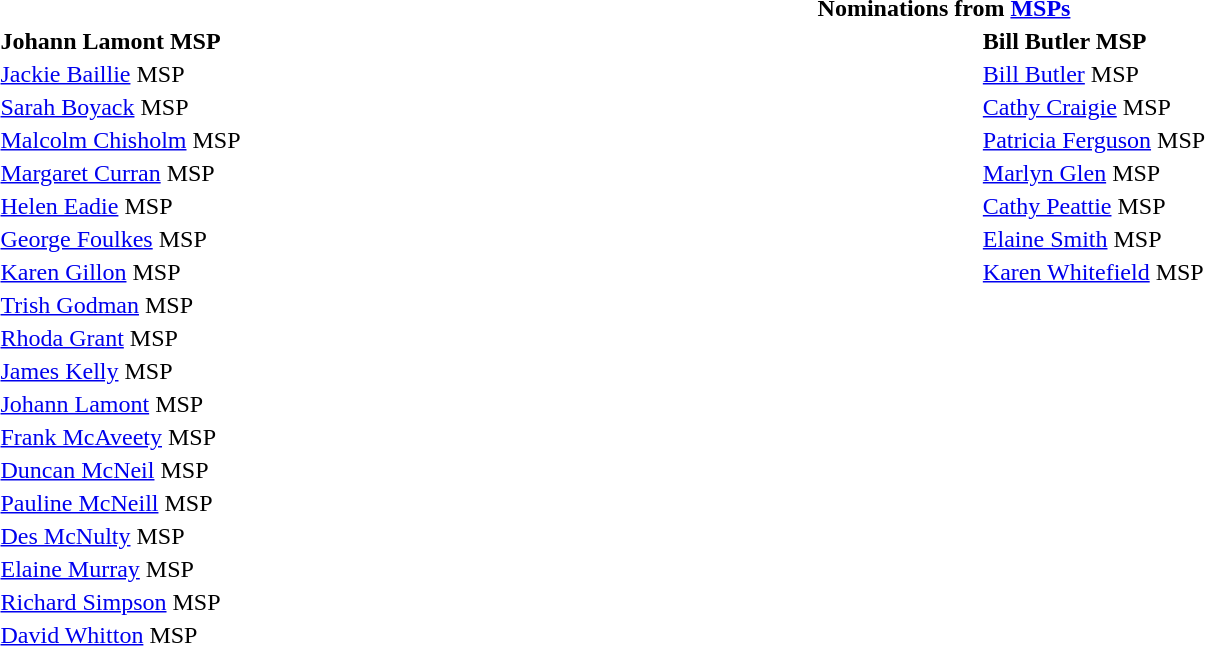<table class=" collapsible collapsed" width="100%">
<tr>
<th colspan="2">Nominations from <a href='#'>MSPs</a></th>
</tr>
<tr>
<td><strong>Johann Lamont MSP</strong></td>
<td><strong>Bill Butler MSP</strong></td>
</tr>
<tr>
<td><a href='#'>Jackie Baillie</a> MSP</td>
<td><a href='#'>Bill Butler</a> MSP</td>
</tr>
<tr>
<td><a href='#'>Sarah Boyack</a> MSP</td>
<td><a href='#'>Cathy Craigie</a> MSP</td>
</tr>
<tr>
<td><a href='#'>Malcolm Chisholm</a> MSP</td>
<td><a href='#'>Patricia Ferguson</a> MSP</td>
</tr>
<tr>
<td><a href='#'>Margaret Curran</a> MSP</td>
<td><a href='#'>Marlyn Glen</a> MSP</td>
</tr>
<tr>
<td><a href='#'>Helen Eadie</a> MSP</td>
<td><a href='#'>Cathy Peattie</a> MSP</td>
</tr>
<tr>
<td><a href='#'>George Foulkes</a> MSP</td>
<td><a href='#'>Elaine Smith</a> MSP</td>
</tr>
<tr>
<td><a href='#'>Karen Gillon</a> MSP</td>
<td><a href='#'>Karen Whitefield</a> MSP</td>
</tr>
<tr>
<td><a href='#'>Trish Godman</a> MSP</td>
<td></td>
</tr>
<tr>
<td><a href='#'>Rhoda Grant</a> MSP</td>
<td></td>
</tr>
<tr>
<td><a href='#'>James Kelly</a> MSP</td>
<td></td>
</tr>
<tr>
<td><a href='#'>Johann Lamont</a> MSP</td>
<td></td>
</tr>
<tr>
<td><a href='#'>Frank McAveety</a> MSP</td>
<td></td>
</tr>
<tr>
<td><a href='#'>Duncan McNeil</a> MSP</td>
<td></td>
</tr>
<tr>
<td><a href='#'>Pauline McNeill</a> MSP</td>
<td></td>
</tr>
<tr>
<td><a href='#'>Des McNulty</a> MSP</td>
<td></td>
</tr>
<tr>
<td><a href='#'>Elaine Murray</a> MSP</td>
<td></td>
</tr>
<tr>
<td><a href='#'>Richard Simpson</a> MSP</td>
<td></td>
</tr>
<tr>
<td><a href='#'>David Whitton</a> MSP</td>
<td></td>
</tr>
</table>
